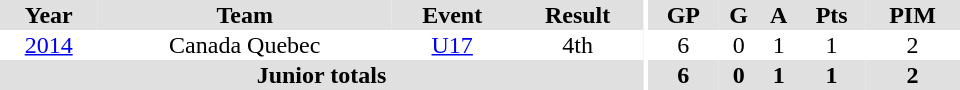<table border="0" cellpadding="1" cellspacing="0" ID="Table3" style="text-align:center; width:40em;">
<tr bgcolor="#e0e0e0">
<th>Year</th>
<th>Team</th>
<th>Event</th>
<th>Result</th>
<th rowspan="101" bgcolor="#ffffff"></th>
<th>GP</th>
<th>G</th>
<th>A</th>
<th>Pts</th>
<th>PIM</th>
</tr>
<tr>
<td><a href='#'>2014</a></td>
<td>Canada Quebec</td>
<td><a href='#'>U17</a></td>
<td>4th</td>
<td>6</td>
<td>0</td>
<td>1</td>
<td>1</td>
<td>2</td>
</tr>
<tr bgcolor="#e0e0e0">
<th colspan="4">Junior totals</th>
<th>6</th>
<th>0</th>
<th>1</th>
<th>1</th>
<th>2</th>
</tr>
</table>
